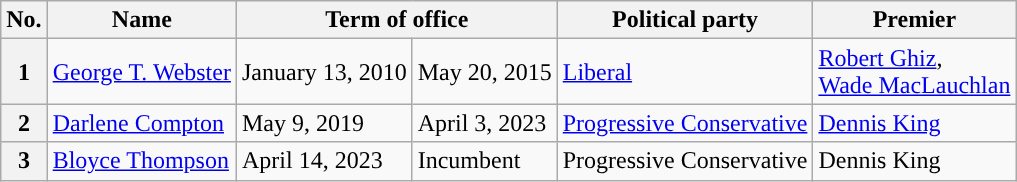<table class="wikitable">
<tr>
<th>No.</th>
<th>Name</th>
<th colspan="2">Term of office</th>
<th>Political party</th>
<th>Premier</th>
</tr>
<tr>
<th style="background:">1</th>
<td><a href='#'>George T. Webster</a></td>
<td>January 13, 2010</td>
<td>May 20, 2015</td>
<td><a href='#'>Liberal</a></td>
<td><a href='#'>Robert Ghiz</a>, <br> <a href='#'>Wade MacLauchlan</a></td>
</tr>
<tr>
<th style="background:">2</th>
<td><a href='#'>Darlene Compton</a></td>
<td>May 9, 2019</td>
<td>April 3, 2023</td>
<td><a href='#'>Progressive Conservative</a></td>
<td><a href='#'>Dennis King</a></td>
</tr>
<tr>
<th style="background:">3</th>
<td><a href='#'>Bloyce Thompson</a></td>
<td>April 14, 2023</td>
<td>Incumbent</td>
<td>Progressive Conservative</td>
<td>Dennis King</td>
</tr>
</table>
